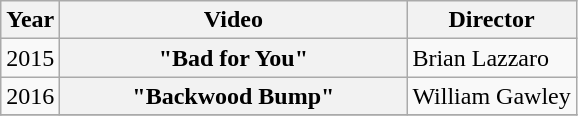<table class="wikitable plainrowheaders">
<tr>
<th>Year</th>
<th style="width:14em;">Video</th>
<th>Director</th>
</tr>
<tr>
<td>2015</td>
<th scope="row">"Bad for You"</th>
<td>Brian Lazzaro</td>
</tr>
<tr>
<td>2016</td>
<th scope="row">"Backwood Bump"</th>
<td>William Gawley</td>
</tr>
<tr>
</tr>
</table>
